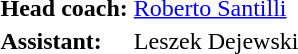<table>
<tr>
<td><strong>Head coach:</strong></td>
<td> <a href='#'>Roberto Santilli</a></td>
</tr>
<tr>
<td><strong>Assistant:</strong></td>
<td> Leszek Dejewski</td>
</tr>
<tr>
</tr>
</table>
